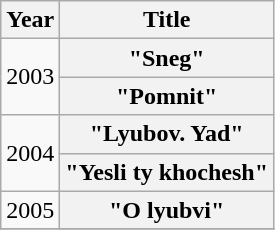<table class="wikitable plainrowheaders" style="text-align:center;" border="1">
<tr>
<th scope="col">Year</th>
<th scope="col">Title</th>
</tr>
<tr>
<td rowspan="2">2003</td>
<th scope="row">"Sneg"</th>
</tr>
<tr>
<th scope="row">"Pomnit"</th>
</tr>
<tr>
<td rowspan="2">2004</td>
<th scope="row">"Lyubov. Yad"</th>
</tr>
<tr>
<th scope="row">"Yesli ty khochesh"</th>
</tr>
<tr>
<td>2005</td>
<th scope="row">"O lyubvi"</th>
</tr>
<tr>
</tr>
</table>
